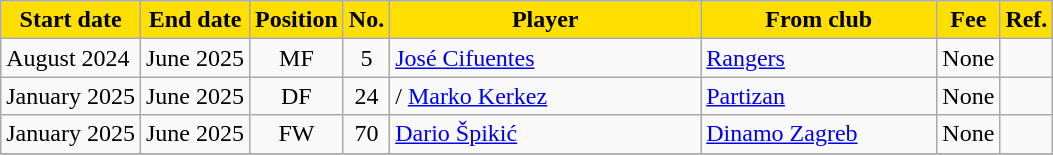<table class="wikitable sortable">
<tr>
<th style="background:#FFDF00; color:black;"><strong>Start date</strong></th>
<th style="background:#FFDF00; color:black;"><strong>End date</strong></th>
<th style="background:#FFDF00; color:black;"><strong>Position</strong></th>
<th style="background:#FFDF00; color:black;"><strong>No.</strong></th>
<th style="background:#FFDF00; color:black;"; width=200><strong>Player</strong></th>
<th style="background:#FFDF00; color:black;"; width=150><strong>From club</strong></th>
<th style="background:#FFDF00; color:black;"><strong>Fee</strong></th>
<th style="background:#FFDF00; color:black;"><strong>Ref.</strong></th>
</tr>
<tr>
<td>August 2024</td>
<td>June 2025</td>
<td style="text-align:center;">MF</td>
<td style="text-align:center;">5</td>
<td style="text-align:left;"> <a href='#'>José Cifuentes</a></td>
<td style="text-align:left;"> <a href='#'>Rangers</a></td>
<td>None</td>
<td></td>
</tr>
<tr>
<td>January 2025</td>
<td>June 2025</td>
<td style="text-align:center;">DF</td>
<td style="text-align:center;">24</td>
<td style="text-align:left;"> /  <a href='#'>Marko Kerkez</a></td>
<td style="text-align:left;"> <a href='#'>Partizan</a></td>
<td>None</td>
<td></td>
</tr>
<tr>
<td>January 2025</td>
<td>June 2025</td>
<td style="text-align:center;">FW</td>
<td style="text-align:center;">70</td>
<td style="text-align:left;"> <a href='#'>Dario Špikić</a></td>
<td style="text-align:left;"> <a href='#'>Dinamo Zagreb</a></td>
<td>None</td>
<td></td>
</tr>
<tr>
</tr>
</table>
